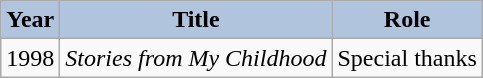<table class="wikitable">
<tr>
<th style="background:#B0C4DE;">Year</th>
<th style="background:#B0C4DE;">Title</th>
<th style="background:#B0C4DE;">Role</th>
</tr>
<tr>
<td>1998</td>
<td><em>Stories from My Childhood</em></td>
<td>Special thanks</td>
</tr>
</table>
